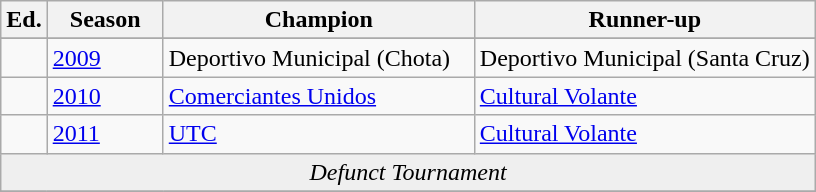<table class="wikitable">
<tr>
<th width=px>Ed.</th>
<th width="70">Season</th>
<th width="200">Champion</th>
<th width="220">Runner-up</th>
</tr>
<tr>
</tr>
<tr>
<td></td>
<td><a href='#'>2009</a></td>
<td>Deportivo Municipal (Chota)</td>
<td>Deportivo Municipal (Santa Cruz)</td>
</tr>
<tr>
<td></td>
<td><a href='#'>2010</a></td>
<td><a href='#'>Comerciantes Unidos</a></td>
<td><a href='#'>Cultural Volante</a></td>
</tr>
<tr>
<td></td>
<td><a href='#'>2011</a></td>
<td><a href='#'>UTC</a></td>
<td><a href='#'>Cultural Volante</a></td>
</tr>
<tr bgcolor=#efefef>
<td colspan="4" style="text-align:center;"><em>Defunct Tournament</em></td>
</tr>
<tr>
</tr>
</table>
